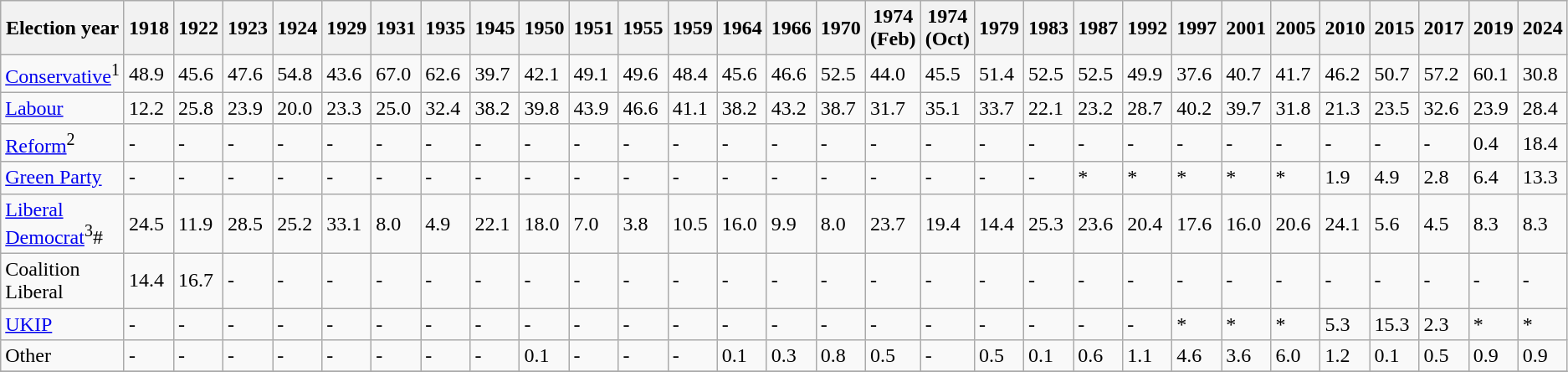<table class="wikitable">
<tr>
<th>Election year</th>
<th>1918</th>
<th>1922</th>
<th>1923</th>
<th>1924</th>
<th>1929</th>
<th>1931</th>
<th>1935</th>
<th>1945</th>
<th>1950</th>
<th>1951</th>
<th>1955</th>
<th>1959</th>
<th>1964</th>
<th>1966</th>
<th>1970</th>
<th>1974<br>(Feb)</th>
<th>1974<br>(Oct)</th>
<th>1979</th>
<th>1983</th>
<th>1987</th>
<th>1992</th>
<th>1997</th>
<th>2001</th>
<th>2005</th>
<th>2010</th>
<th>2015</th>
<th>2017</th>
<th>2019</th>
<th>2024</th>
</tr>
<tr>
<td><a href='#'>Conservative</a><sup>1</sup></td>
<td>48.9</td>
<td>45.6</td>
<td>47.6</td>
<td>54.8</td>
<td>43.6</td>
<td>67.0</td>
<td>62.6</td>
<td>39.7</td>
<td>42.1</td>
<td>49.1</td>
<td>49.6</td>
<td>48.4</td>
<td>45.6</td>
<td>46.6</td>
<td>52.5</td>
<td>44.0</td>
<td>45.5</td>
<td>51.4</td>
<td>52.5</td>
<td>52.5</td>
<td>49.9</td>
<td>37.6</td>
<td>40.7</td>
<td>41.7</td>
<td>46.2</td>
<td>50.7</td>
<td>57.2</td>
<td>60.1</td>
<td>30.8</td>
</tr>
<tr>
<td><a href='#'>Labour</a></td>
<td>12.2</td>
<td>25.8</td>
<td>23.9</td>
<td>20.0</td>
<td>23.3</td>
<td>25.0</td>
<td>32.4</td>
<td>38.2</td>
<td>39.8</td>
<td>43.9</td>
<td>46.6</td>
<td>41.1</td>
<td>38.2</td>
<td>43.2</td>
<td>38.7</td>
<td>31.7</td>
<td>35.1</td>
<td>33.7</td>
<td>22.1</td>
<td>23.2</td>
<td>28.7</td>
<td>40.2</td>
<td>39.7</td>
<td>31.8</td>
<td>21.3</td>
<td>23.5</td>
<td>32.6</td>
<td>23.9</td>
<td>28.4</td>
</tr>
<tr>
<td><a href='#'>Reform</a><sup>2</sup></td>
<td>-</td>
<td>-</td>
<td>-</td>
<td>-</td>
<td>-</td>
<td>-</td>
<td>-</td>
<td>-</td>
<td>-</td>
<td>-</td>
<td>-</td>
<td>-</td>
<td>-</td>
<td>-</td>
<td>-</td>
<td>-</td>
<td>-</td>
<td>-</td>
<td>-</td>
<td>-</td>
<td>-</td>
<td>-</td>
<td>-</td>
<td>-</td>
<td>-</td>
<td>-</td>
<td>-</td>
<td>0.4</td>
<td>18.4</td>
</tr>
<tr>
<td><a href='#'>Green Party</a></td>
<td>-</td>
<td>-</td>
<td>-</td>
<td>-</td>
<td>-</td>
<td>-</td>
<td>-</td>
<td>-</td>
<td>-</td>
<td>-</td>
<td>-</td>
<td>-</td>
<td>-</td>
<td>-</td>
<td>-</td>
<td>-</td>
<td>-</td>
<td>-</td>
<td>-</td>
<td>*</td>
<td>*</td>
<td>*</td>
<td>*</td>
<td>*</td>
<td>1.9</td>
<td>4.9</td>
<td>2.8</td>
<td>6.4</td>
<td>13.3</td>
</tr>
<tr>
<td><a href='#'>Liberal Democrat</a><sup>3</sup>#</td>
<td>24.5</td>
<td>11.9</td>
<td>28.5</td>
<td>25.2</td>
<td>33.1</td>
<td>8.0</td>
<td>4.9</td>
<td>22.1</td>
<td>18.0</td>
<td>7.0</td>
<td>3.8</td>
<td>10.5</td>
<td>16.0</td>
<td>9.9</td>
<td>8.0</td>
<td>23.7</td>
<td>19.4</td>
<td>14.4</td>
<td>25.3</td>
<td>23.6</td>
<td>20.4</td>
<td>17.6</td>
<td>16.0</td>
<td>20.6</td>
<td>24.1</td>
<td>5.6</td>
<td>4.5</td>
<td>8.3</td>
<td>8.3</td>
</tr>
<tr>
<td>Coalition Liberal</td>
<td>14.4</td>
<td>16.7</td>
<td>-</td>
<td>-</td>
<td>-</td>
<td>-</td>
<td>-</td>
<td>-</td>
<td>-</td>
<td>-</td>
<td>-</td>
<td>-</td>
<td>-</td>
<td>-</td>
<td>-</td>
<td>-</td>
<td>-</td>
<td>-</td>
<td>-</td>
<td>-</td>
<td>-</td>
<td>-</td>
<td>-</td>
<td>-</td>
<td>-</td>
<td>-</td>
<td>-</td>
<td>-</td>
<td>-</td>
</tr>
<tr>
<td><a href='#'>UKIP</a></td>
<td>-</td>
<td>-</td>
<td>-</td>
<td>-</td>
<td>-</td>
<td>-</td>
<td>-</td>
<td>-</td>
<td>-</td>
<td>-</td>
<td>-</td>
<td>-</td>
<td>-</td>
<td>-</td>
<td>-</td>
<td>-</td>
<td>-</td>
<td>-</td>
<td>-</td>
<td>-</td>
<td>-</td>
<td>*</td>
<td>*</td>
<td>*</td>
<td>5.3</td>
<td>15.3</td>
<td>2.3</td>
<td>*</td>
<td>*</td>
</tr>
<tr>
<td>Other</td>
<td>-</td>
<td>-</td>
<td>-</td>
<td>-</td>
<td>-</td>
<td>-</td>
<td>-</td>
<td>-</td>
<td>0.1</td>
<td>-</td>
<td>-</td>
<td>-</td>
<td>0.1</td>
<td>0.3</td>
<td>0.8</td>
<td>0.5</td>
<td>-</td>
<td>0.5</td>
<td>0.1</td>
<td>0.6</td>
<td>1.1</td>
<td>4.6</td>
<td>3.6</td>
<td>6.0</td>
<td>1.2</td>
<td>0.1</td>
<td>0.5</td>
<td>0.9</td>
<td>0.9</td>
</tr>
<tr>
</tr>
</table>
